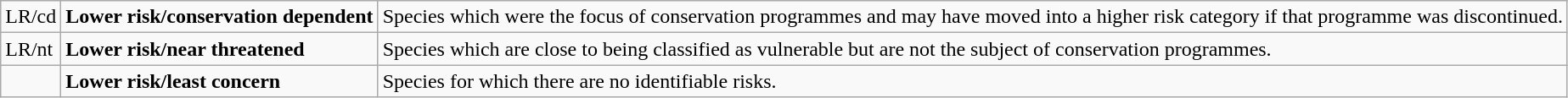<table class="wikitable" style="text-align:left">
<tr>
<td>LR/cd</td>
<td><strong>Lower risk/conservation dependent</strong></td>
<td>Species which were the focus of conservation programmes and may have moved into a higher risk category if that programme was discontinued.</td>
</tr>
<tr>
<td>LR/nt</td>
<td><strong>Lower risk/near threatened</strong></td>
<td>Species which are close to being classified as vulnerable but are not the subject of conservation programmes.</td>
</tr>
<tr>
<td></td>
<td><strong>Lower risk/least concern</strong></td>
<td>Species for which there are no identifiable risks.</td>
</tr>
</table>
